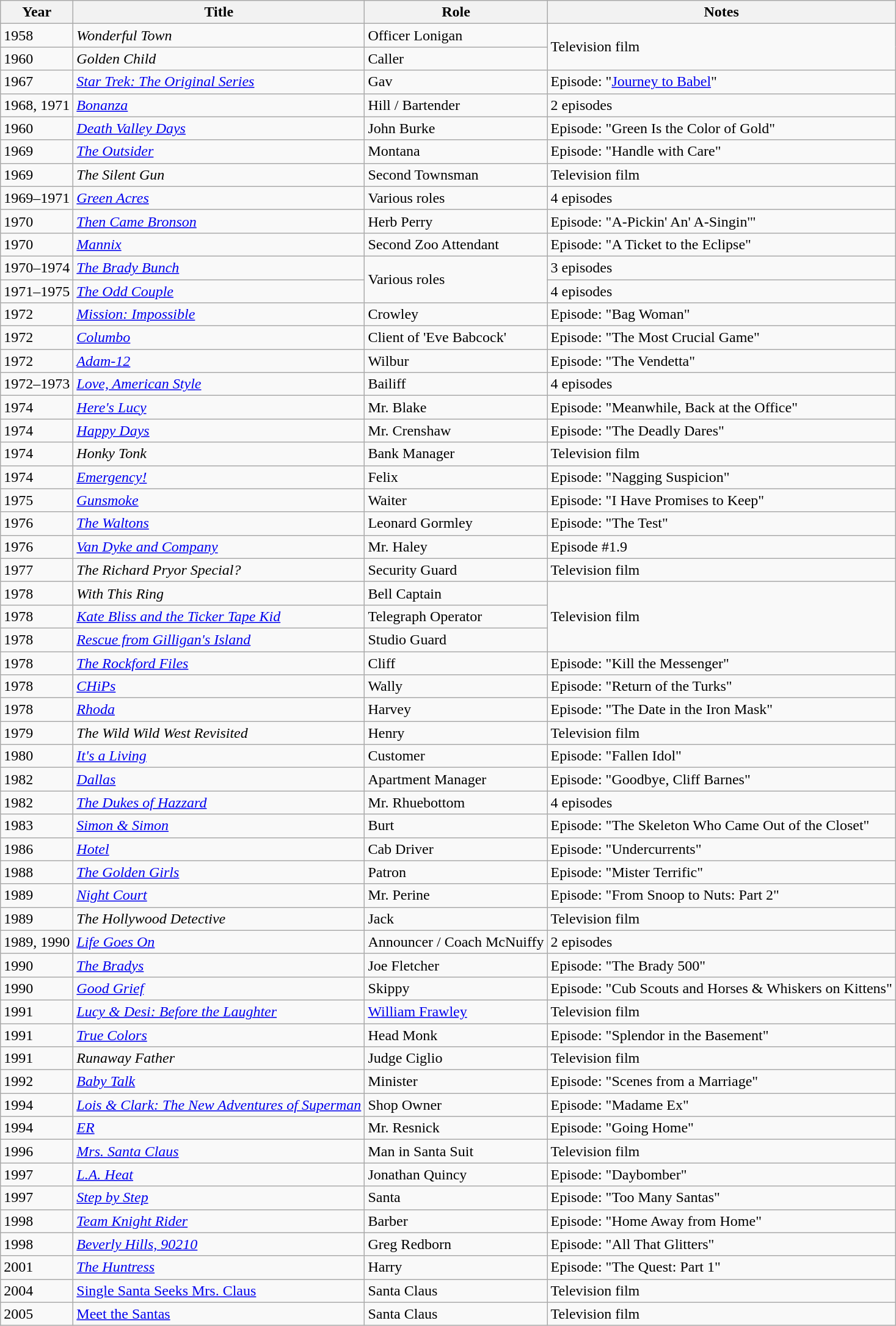<table class="wikitable sortable">
<tr>
<th>Year</th>
<th>Title</th>
<th>Role</th>
<th>Notes</th>
</tr>
<tr>
<td>1958</td>
<td><em>Wonderful Town</em></td>
<td>Officer Lonigan</td>
<td rowspan="2">Television film</td>
</tr>
<tr>
<td>1960</td>
<td><em>Golden Child</em></td>
<td>Caller</td>
</tr>
<tr>
<td>1967</td>
<td><em><a href='#'>Star Trek: The Original Series</a></em></td>
<td>Gav</td>
<td>Episode: "<a href='#'>Journey to Babel</a>"</td>
</tr>
<tr>
<td>1968, 1971</td>
<td><em><a href='#'>Bonanza</a></em></td>
<td>Hill / Bartender</td>
<td>2 episodes</td>
</tr>
<tr>
<td>1960</td>
<td><em><a href='#'>Death Valley Days</a></em></td>
<td>John Burke</td>
<td>Episode: "Green Is the Color of Gold"</td>
</tr>
<tr>
<td>1969</td>
<td><a href='#'><em>The Outsider</em></a></td>
<td>Montana</td>
<td>Episode: "Handle with Care"</td>
</tr>
<tr>
<td>1969</td>
<td><em>The Silent Gun</em></td>
<td>Second Townsman</td>
<td>Television film</td>
</tr>
<tr>
<td>1969–1971</td>
<td><em><a href='#'>Green Acres</a></em></td>
<td>Various roles</td>
<td>4 episodes</td>
</tr>
<tr>
<td>1970</td>
<td><em><a href='#'>Then Came Bronson</a></em></td>
<td>Herb Perry</td>
<td>Episode: "A-Pickin' An' A-Singin'"</td>
</tr>
<tr>
<td>1970</td>
<td><em><a href='#'>Mannix</a></em></td>
<td>Second Zoo Attendant</td>
<td>Episode: "A Ticket to the Eclipse"</td>
</tr>
<tr>
<td>1970–1974</td>
<td><em><a href='#'>The Brady Bunch</a></em></td>
<td rowspan="2">Various roles</td>
<td>3 episodes</td>
</tr>
<tr>
<td>1971–1975</td>
<td><a href='#'><em>The Odd Couple</em></a></td>
<td>4 episodes</td>
</tr>
<tr>
<td>1972</td>
<td><a href='#'><em>Mission: Impossible</em></a></td>
<td>Crowley</td>
<td>Episode: "Bag Woman"</td>
</tr>
<tr>
<td>1972</td>
<td><em><a href='#'>Columbo</a></em></td>
<td>Client of 'Eve Babcock'</td>
<td>Episode: "The Most Crucial Game"</td>
</tr>
<tr>
<td>1972</td>
<td><em><a href='#'>Adam-12</a></em></td>
<td>Wilbur</td>
<td>Episode: "The Vendetta"</td>
</tr>
<tr>
<td>1972–1973</td>
<td><em><a href='#'>Love, American Style</a></em></td>
<td>Bailiff</td>
<td>4 episodes</td>
</tr>
<tr>
<td>1974</td>
<td><em><a href='#'>Here's Lucy</a></em></td>
<td>Mr. Blake</td>
<td>Episode: "Meanwhile, Back at the Office"</td>
</tr>
<tr>
<td>1974</td>
<td><em><a href='#'>Happy Days</a></em></td>
<td>Mr. Crenshaw</td>
<td>Episode: "The Deadly Dares"</td>
</tr>
<tr>
<td>1974</td>
<td><em>Honky Tonk</em></td>
<td>Bank Manager</td>
<td>Television film</td>
</tr>
<tr>
<td>1974</td>
<td><em><a href='#'>Emergency!</a></em></td>
<td>Felix</td>
<td>Episode: "Nagging Suspicion"</td>
</tr>
<tr>
<td>1975</td>
<td><em><a href='#'>Gunsmoke</a></em></td>
<td>Waiter</td>
<td>Episode: "I Have Promises to Keep"</td>
</tr>
<tr>
<td>1976</td>
<td><em><a href='#'>The Waltons</a></em></td>
<td>Leonard Gormley</td>
<td>Episode: "The Test"</td>
</tr>
<tr>
<td>1976</td>
<td><em><a href='#'>Van Dyke and Company</a></em></td>
<td>Mr. Haley</td>
<td>Episode #1.9</td>
</tr>
<tr>
<td>1977</td>
<td><em>The Richard Pryor Special?</em></td>
<td>Security Guard</td>
<td>Television film</td>
</tr>
<tr>
<td>1978</td>
<td><em>With This Ring</em></td>
<td>Bell Captain</td>
<td rowspan="3">Television film</td>
</tr>
<tr>
<td>1978</td>
<td><em><a href='#'>Kate Bliss and the Ticker Tape Kid</a></em></td>
<td>Telegraph Operator</td>
</tr>
<tr>
<td>1978</td>
<td><em><a href='#'>Rescue from Gilligan's Island</a></em></td>
<td>Studio Guard</td>
</tr>
<tr>
<td>1978</td>
<td><em><a href='#'>The Rockford Files</a></em></td>
<td>Cliff</td>
<td>Episode: "Kill the Messenger"</td>
</tr>
<tr>
<td>1978</td>
<td><em><a href='#'>CHiPs</a></em></td>
<td>Wally</td>
<td>Episode: "Return of the Turks"</td>
</tr>
<tr>
<td>1978</td>
<td><em><a href='#'>Rhoda</a></em></td>
<td>Harvey</td>
<td>Episode: "The Date in the Iron Mask"</td>
</tr>
<tr>
<td>1979</td>
<td><em>The Wild Wild West Revisited</em></td>
<td>Henry</td>
<td>Television film</td>
</tr>
<tr>
<td>1980</td>
<td><em><a href='#'>It's a Living</a></em></td>
<td>Customer</td>
<td>Episode: "Fallen Idol"</td>
</tr>
<tr>
<td>1982</td>
<td><em><a href='#'>Dallas</a></em></td>
<td>Apartment Manager</td>
<td>Episode: "Goodbye, Cliff Barnes"</td>
</tr>
<tr>
<td>1982</td>
<td><em><a href='#'>The Dukes of Hazzard</a></em></td>
<td>Mr. Rhuebottom</td>
<td>4 episodes</td>
</tr>
<tr>
<td>1983</td>
<td><em><a href='#'>Simon & Simon</a></em></td>
<td>Burt</td>
<td>Episode: "The Skeleton Who Came Out of the Closet"</td>
</tr>
<tr>
<td>1986</td>
<td><a href='#'><em>Hotel</em></a></td>
<td>Cab Driver</td>
<td>Episode: "Undercurrents"</td>
</tr>
<tr>
<td>1988</td>
<td><em><a href='#'>The Golden Girls</a></em></td>
<td>Patron</td>
<td>Episode: "Mister Terrific"</td>
</tr>
<tr>
<td>1989</td>
<td><em><a href='#'>Night Court</a></em></td>
<td>Mr. Perine</td>
<td>Episode: "From Snoop to Nuts: Part 2"</td>
</tr>
<tr>
<td>1989</td>
<td><em>The Hollywood Detective</em></td>
<td>Jack</td>
<td>Television film</td>
</tr>
<tr>
<td>1989, 1990</td>
<td><a href='#'><em>Life Goes On</em></a></td>
<td>Announcer / Coach McNuiffy</td>
<td>2 episodes</td>
</tr>
<tr>
<td>1990</td>
<td><em><a href='#'>The Bradys</a></em></td>
<td>Joe Fletcher</td>
<td>Episode: "The Brady 500"</td>
</tr>
<tr>
<td>1990</td>
<td><a href='#'><em>Good Grief</em></a></td>
<td>Skippy</td>
<td>Episode: "Cub Scouts and Horses & Whiskers on Kittens"</td>
</tr>
<tr>
<td>1991</td>
<td><em><a href='#'>Lucy & Desi: Before the Laughter</a></em></td>
<td><a href='#'>William Frawley</a></td>
<td>Television film</td>
</tr>
<tr>
<td>1991</td>
<td><a href='#'><em>True Colors</em></a></td>
<td>Head Monk</td>
<td>Episode: "Splendor in the Basement"</td>
</tr>
<tr>
<td>1991</td>
<td><em>Runaway Father</em></td>
<td>Judge Ciglio</td>
<td>Television film</td>
</tr>
<tr>
<td>1992</td>
<td><a href='#'><em>Baby Talk</em></a></td>
<td>Minister</td>
<td>Episode: "Scenes from a Marriage"</td>
</tr>
<tr>
<td>1994</td>
<td><em><a href='#'>Lois & Clark: The New Adventures of Superman</a></em></td>
<td>Shop Owner</td>
<td>Episode: "Madame Ex"</td>
</tr>
<tr>
<td>1994</td>
<td><a href='#'><em>ER</em></a></td>
<td>Mr. Resnick</td>
<td>Episode: "Going Home"</td>
</tr>
<tr>
<td>1996</td>
<td><em><a href='#'>Mrs. Santa Claus</a></em></td>
<td>Man in Santa Suit</td>
<td>Television film</td>
</tr>
<tr>
<td>1997</td>
<td><a href='#'><em>L.A. Heat</em></a></td>
<td>Jonathan Quincy</td>
<td>Episode: "Daybomber"</td>
</tr>
<tr>
<td>1997</td>
<td><a href='#'><em>Step by Step</em></a></td>
<td>Santa</td>
<td>Episode: "Too Many Santas"</td>
</tr>
<tr>
<td>1998</td>
<td><em><a href='#'>Team Knight Rider</a></em></td>
<td>Barber</td>
<td>Episode: "Home Away from Home"</td>
</tr>
<tr>
<td>1998</td>
<td><em><a href='#'>Beverly Hills, 90210</a></em></td>
<td>Greg Redborn</td>
<td>Episode: "All That Glitters"</td>
</tr>
<tr>
<td>2001</td>
<td><a href='#'><em>The Huntress</em></a></td>
<td>Harry</td>
<td>Episode: "The Quest: Part 1"</td>
</tr>
<tr>
<td>2004</td>
<td><a href='#'>Single Santa Seeks Mrs. Claus</a></td>
<td>Santa Claus</td>
<td>Television film</td>
</tr>
<tr>
<td>2005</td>
<td><a href='#'>Meet the Santas</a></td>
<td>Santa Claus</td>
<td>Television film</td>
</tr>
</table>
